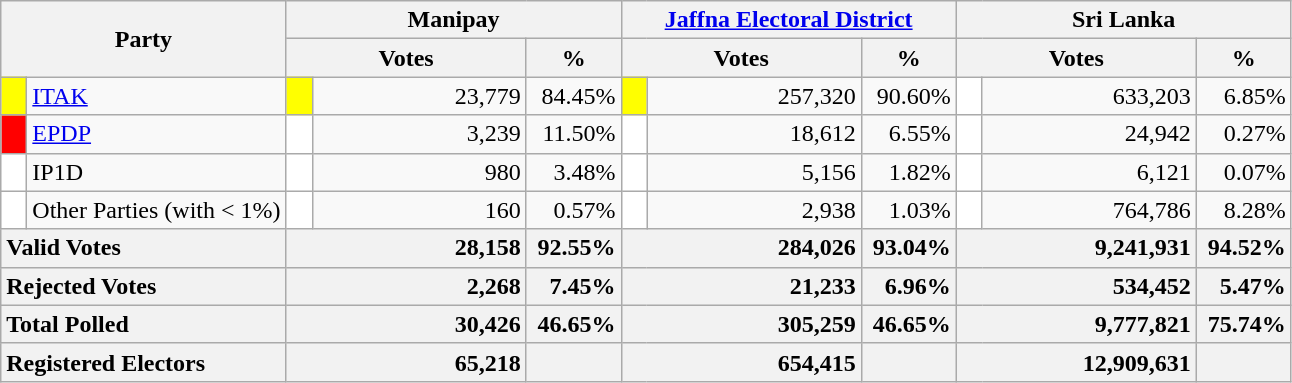<table class="wikitable">
<tr>
<th colspan="2" width="144px"rowspan="2">Party</th>
<th colspan="3" width="216px">Manipay</th>
<th colspan="3" width="216px"><a href='#'>Jaffna Electoral District</a></th>
<th colspan="3" width="216px">Sri Lanka</th>
</tr>
<tr>
<th colspan="2" width="144px">Votes</th>
<th>%</th>
<th colspan="2" width="144px">Votes</th>
<th>%</th>
<th colspan="2" width="144px">Votes</th>
<th>%</th>
</tr>
<tr>
<td style="background-color:yellow;" width="10px"></td>
<td style="text-align:left;"><a href='#'>ITAK</a></td>
<td style="background-color:yellow;" width="10px"></td>
<td style="text-align:right;">23,779</td>
<td style="text-align:right;">84.45%</td>
<td style="background-color:yellow;" width="10px"></td>
<td style="text-align:right;">257,320</td>
<td style="text-align:right;">90.60%</td>
<td style="background-color:white;" width="10px"></td>
<td style="text-align:right;">633,203</td>
<td style="text-align:right;">6.85%</td>
</tr>
<tr>
<td style="background-color:red;" width="10px"></td>
<td style="text-align:left;"><a href='#'>EPDP</a></td>
<td style="background-color:white;" width="10px"></td>
<td style="text-align:right;">3,239</td>
<td style="text-align:right;">11.50%</td>
<td style="background-color:white;" width="10px"></td>
<td style="text-align:right;">18,612</td>
<td style="text-align:right;">6.55%</td>
<td style="background-color:white;" width="10px"></td>
<td style="text-align:right;">24,942</td>
<td style="text-align:right;">0.27%</td>
</tr>
<tr>
<td style="background-color:white;" width="10px"></td>
<td style="text-align:left;">IP1D</td>
<td style="background-color:white;" width="10px"></td>
<td style="text-align:right;">980</td>
<td style="text-align:right;">3.48%</td>
<td style="background-color:white;" width="10px"></td>
<td style="text-align:right;">5,156</td>
<td style="text-align:right;">1.82%</td>
<td style="background-color:white;" width="10px"></td>
<td style="text-align:right;">6,121</td>
<td style="text-align:right;">0.07%</td>
</tr>
<tr>
<td style="background-color:white;" width="10px"></td>
<td style="text-align:left;">Other Parties (with < 1%)</td>
<td style="background-color:white;" width="10px"></td>
<td style="text-align:right;">160</td>
<td style="text-align:right;">0.57%</td>
<td style="background-color:white;" width="10px"></td>
<td style="text-align:right;">2,938</td>
<td style="text-align:right;">1.03%</td>
<td style="background-color:white;" width="10px"></td>
<td style="text-align:right;">764,786</td>
<td style="text-align:right;">8.28%</td>
</tr>
<tr>
<th colspan="2" width="144px"style="text-align:left;">Valid Votes</th>
<th style="text-align:right;"colspan="2" width="144px">28,158</th>
<th style="text-align:right;">92.55%</th>
<th style="text-align:right;"colspan="2" width="144px">284,026</th>
<th style="text-align:right;">93.04%</th>
<th style="text-align:right;"colspan="2" width="144px">9,241,931</th>
<th style="text-align:right;">94.52%</th>
</tr>
<tr>
<th colspan="2" width="144px"style="text-align:left;">Rejected Votes</th>
<th style="text-align:right;"colspan="2" width="144px">2,268</th>
<th style="text-align:right;">7.45%</th>
<th style="text-align:right;"colspan="2" width="144px">21,233</th>
<th style="text-align:right;">6.96%</th>
<th style="text-align:right;"colspan="2" width="144px">534,452</th>
<th style="text-align:right;">5.47%</th>
</tr>
<tr>
<th colspan="2" width="144px"style="text-align:left;">Total Polled</th>
<th style="text-align:right;"colspan="2" width="144px">30,426</th>
<th style="text-align:right;">46.65%</th>
<th style="text-align:right;"colspan="2" width="144px">305,259</th>
<th style="text-align:right;">46.65%</th>
<th style="text-align:right;"colspan="2" width="144px">9,777,821</th>
<th style="text-align:right;">75.74%</th>
</tr>
<tr>
<th colspan="2" width="144px"style="text-align:left;">Registered Electors</th>
<th style="text-align:right;"colspan="2" width="144px">65,218</th>
<th></th>
<th style="text-align:right;"colspan="2" width="144px">654,415</th>
<th></th>
<th style="text-align:right;"colspan="2" width="144px">12,909,631</th>
<th></th>
</tr>
</table>
